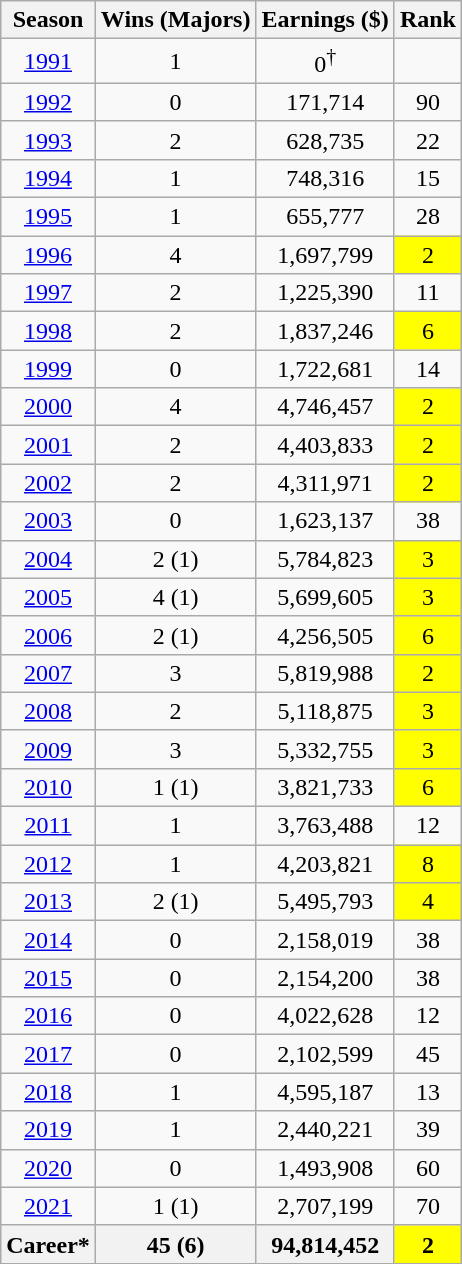<table class="wikitable" style="text-align:center">
<tr>
<th>Season</th>
<th>Wins (Majors)</th>
<th>Earnings ($)</th>
<th>Rank</th>
</tr>
<tr>
<td><a href='#'>1991</a></td>
<td>1</td>
<td>0<sup>†</sup></td>
<td></td>
</tr>
<tr>
<td><a href='#'>1992</a></td>
<td>0</td>
<td>171,714</td>
<td>90</td>
</tr>
<tr>
<td><a href='#'>1993</a></td>
<td>2</td>
<td>628,735</td>
<td>22</td>
</tr>
<tr>
<td><a href='#'>1994</a></td>
<td>1</td>
<td>748,316</td>
<td>15</td>
</tr>
<tr>
<td><a href='#'>1995</a></td>
<td>1</td>
<td>655,777</td>
<td>28</td>
</tr>
<tr>
<td><a href='#'>1996</a></td>
<td>4</td>
<td>1,697,799</td>
<td style="background:yellow;">2</td>
</tr>
<tr>
<td><a href='#'>1997</a></td>
<td>2</td>
<td>1,225,390</td>
<td>11</td>
</tr>
<tr>
<td><a href='#'>1998</a></td>
<td>2</td>
<td>1,837,246</td>
<td style="background:yellow;">6</td>
</tr>
<tr>
<td><a href='#'>1999</a></td>
<td>0</td>
<td>1,722,681</td>
<td>14</td>
</tr>
<tr>
<td><a href='#'>2000</a></td>
<td>4</td>
<td>4,746,457</td>
<td style="background:yellow;">2</td>
</tr>
<tr>
<td><a href='#'>2001</a></td>
<td>2</td>
<td>4,403,833</td>
<td style="background:yellow;">2</td>
</tr>
<tr>
<td><a href='#'>2002</a></td>
<td>2</td>
<td>4,311,971</td>
<td style="background:yellow;">2</td>
</tr>
<tr>
<td><a href='#'>2003</a></td>
<td>0</td>
<td>1,623,137</td>
<td>38</td>
</tr>
<tr>
<td><a href='#'>2004</a></td>
<td>2 (1)</td>
<td>5,784,823</td>
<td style="background:yellow;">3</td>
</tr>
<tr>
<td><a href='#'>2005</a></td>
<td>4 (1)</td>
<td>5,699,605</td>
<td style="background:yellow;">3</td>
</tr>
<tr>
<td><a href='#'>2006</a></td>
<td>2 (1)</td>
<td>4,256,505</td>
<td style="background:yellow;">6</td>
</tr>
<tr>
<td><a href='#'>2007</a></td>
<td>3</td>
<td>5,819,988</td>
<td style="background:yellow;">2</td>
</tr>
<tr>
<td><a href='#'>2008</a></td>
<td>2</td>
<td>5,118,875</td>
<td style="background:yellow;">3</td>
</tr>
<tr>
<td><a href='#'>2009</a></td>
<td>3</td>
<td>5,332,755</td>
<td style="background:yellow;">3</td>
</tr>
<tr>
<td><a href='#'>2010</a></td>
<td>1 (1)</td>
<td>3,821,733</td>
<td style="background:yellow;">6</td>
</tr>
<tr>
<td><a href='#'>2011</a></td>
<td>1</td>
<td>3,763,488</td>
<td>12</td>
</tr>
<tr>
<td><a href='#'>2012</a></td>
<td>1</td>
<td>4,203,821</td>
<td style="background:yellow;">8</td>
</tr>
<tr>
<td><a href='#'>2013</a></td>
<td>2 (1)</td>
<td>5,495,793</td>
<td style="background:yellow;">4</td>
</tr>
<tr>
<td><a href='#'>2014</a></td>
<td>0</td>
<td>2,158,019</td>
<td>38</td>
</tr>
<tr>
<td><a href='#'>2015</a></td>
<td>0</td>
<td>2,154,200</td>
<td>38</td>
</tr>
<tr>
<td><a href='#'>2016</a></td>
<td>0</td>
<td>4,022,628</td>
<td>12</td>
</tr>
<tr>
<td><a href='#'>2017</a></td>
<td>0</td>
<td>2,102,599</td>
<td>45</td>
</tr>
<tr>
<td><a href='#'>2018</a></td>
<td>1</td>
<td>4,595,187</td>
<td>13</td>
</tr>
<tr>
<td><a href='#'>2019</a></td>
<td>1</td>
<td>2,440,221</td>
<td>39</td>
</tr>
<tr>
<td><a href='#'>2020</a></td>
<td>0</td>
<td>1,493,908</td>
<td>60</td>
</tr>
<tr>
<td><a href='#'>2021</a></td>
<td>1 (1)</td>
<td>2,707,199</td>
<td>70</td>
</tr>
<tr>
<th>Career*</th>
<th>45 (6)</th>
<th>94,814,452</th>
<th style="background:yellow;">2</th>
</tr>
</table>
